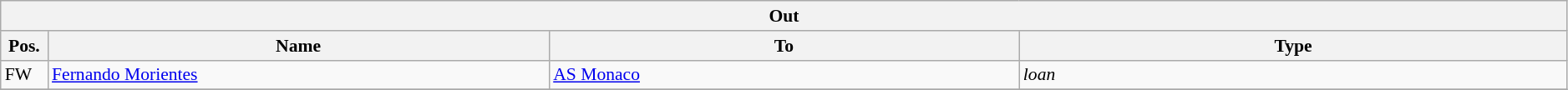<table class="wikitable" style="font-size:90%;width:99%;">
<tr>
<th colspan="4">Out</th>
</tr>
<tr>
<th width=3%>Pos.</th>
<th width=32%>Name</th>
<th width=30%>To</th>
<th width=35%>Type</th>
</tr>
<tr>
<td>FW</td>
<td><a href='#'>Fernando Morientes</a></td>
<td><a href='#'>AS Monaco</a></td>
<td><em>loan</em></td>
</tr>
<tr>
</tr>
</table>
